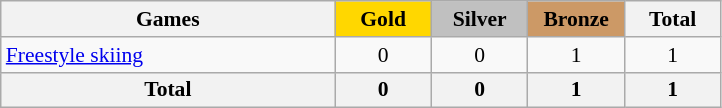<table class="wikitable" style="text-align:center; font-size:90%;">
<tr>
<th style="width:15em;">Games</th>
<th style="width:4em; background:gold;">Gold</th>
<th style="width:4em; background:silver;">Silver</th>
<th style="width:4em; background:#cc9966;">Bronze</th>
<th style="width:4em;">Total</th>
</tr>
<tr>
<td align=left> <a href='#'>Freestyle skiing</a></td>
<td>0</td>
<td>0</td>
<td>1</td>
<td>1</td>
</tr>
<tr>
<th>Total</th>
<th>0</th>
<th>0</th>
<th>1</th>
<th>1</th>
</tr>
</table>
